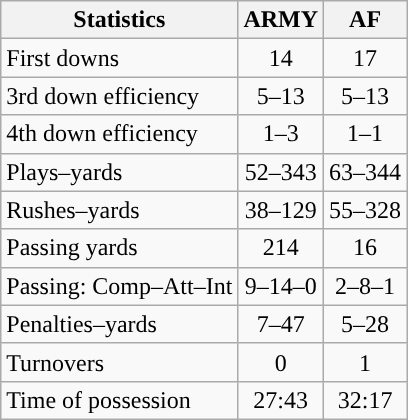<table class="wikitable">
<tr>
<th>Statistics</th>
<th>ARMY</th>
<th>AF</th>
</tr>
<tr>
<td>First downs</td>
<td align=center>14</td>
<td align=center>17</td>
</tr>
<tr>
<td>3rd down efficiency</td>
<td align=center>5–13</td>
<td align=center>5–13</td>
</tr>
<tr>
<td>4th down efficiency</td>
<td align=center>1–3</td>
<td align=center>1–1</td>
</tr>
<tr>
<td>Plays–yards</td>
<td align=center>52–343</td>
<td align=center>63–344</td>
</tr>
<tr>
<td>Rushes–yards</td>
<td align=center>38–129</td>
<td align=center>55–328</td>
</tr>
<tr>
<td>Passing yards</td>
<td align=center>214</td>
<td align=center>16</td>
</tr>
<tr>
<td>Passing: Comp–Att–Int</td>
<td align=center>9–14–0</td>
<td align=center>2–8–1</td>
</tr>
<tr>
<td>Penalties–yards</td>
<td align=center>7–47</td>
<td align=center>5–28</td>
</tr>
<tr>
<td>Turnovers</td>
<td align=center>0</td>
<td align=center>1</td>
</tr>
<tr>
<td>Time of possession</td>
<td align=center>27:43</td>
<td align=center>32:17</td>
</tr>
</table>
